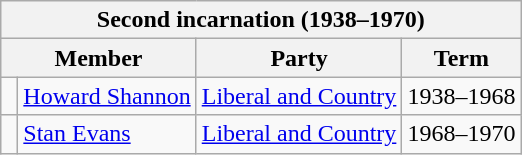<table class="wikitable">
<tr>
<th colspan=4>Second incarnation (1938–1970)</th>
</tr>
<tr>
<th colspan=2>Member</th>
<th>Party</th>
<th>Term</th>
</tr>
<tr>
<td> </td>
<td><a href='#'>Howard Shannon</a></td>
<td><a href='#'>Liberal and Country</a></td>
<td>1938–1968</td>
</tr>
<tr>
<td> </td>
<td><a href='#'>Stan Evans</a></td>
<td><a href='#'>Liberal and Country</a></td>
<td>1968–1970</td>
</tr>
</table>
